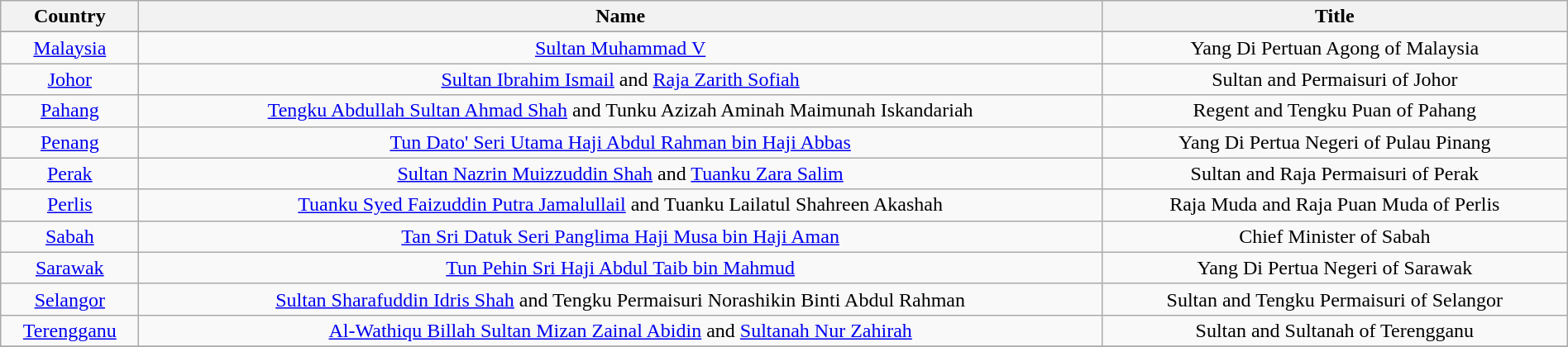<table width=100% class="wikitable">
<tr>
<th>Country</th>
<th>Name</th>
<th>Title</th>
</tr>
<tr>
</tr>
<tr>
<td align="center"> <a href='#'>Malaysia</a></td>
<td align="center"><a href='#'>Sultan Muhammad V</a></td>
<td align="center">Yang Di Pertuan Agong of Malaysia</td>
</tr>
<tr>
<td align="center"> <a href='#'>Johor</a></td>
<td align="center"><a href='#'>Sultan Ibrahim Ismail</a> and <a href='#'>Raja Zarith Sofiah</a></td>
<td align="center">Sultan and Permaisuri of Johor</td>
</tr>
<tr>
<td align="center"> <a href='#'>Pahang</a></td>
<td align="center"><a href='#'>Tengku Abdullah Sultan Ahmad Shah</a> and Tunku Azizah Aminah Maimunah Iskandariah</td>
<td align="center">Regent and Tengku Puan of Pahang</td>
</tr>
<tr>
<td align="center"> <a href='#'>Penang</a></td>
<td align="center"><a href='#'>Tun Dato' Seri Utama Haji Abdul Rahman bin Haji Abbas</a></td>
<td align="center">Yang Di Pertua Negeri of Pulau Pinang</td>
</tr>
<tr>
<td align="center"> <a href='#'>Perak</a></td>
<td align="center"><a href='#'>Sultan Nazrin Muizzuddin Shah</a> and <a href='#'>Tuanku Zara Salim</a></td>
<td align="center">Sultan and Raja Permaisuri of Perak</td>
</tr>
<tr>
<td align="center"> <a href='#'>Perlis</a></td>
<td align="center"><a href='#'>Tuanku Syed Faizuddin Putra Jamalullail</a> and Tuanku Lailatul Shahreen Akashah</td>
<td align="center">Raja Muda and Raja Puan Muda of Perlis</td>
</tr>
<tr>
<td align="center"> <a href='#'>Sabah</a></td>
<td align="center"><a href='#'>Tan Sri Datuk Seri Panglima Haji Musa bin Haji Aman</a></td>
<td align="center">Chief Minister of Sabah</td>
</tr>
<tr>
<td align="center"> <a href='#'>Sarawak</a></td>
<td align="center"><a href='#'>Tun Pehin Sri Haji Abdul Taib bin Mahmud</a></td>
<td align="center">Yang Di Pertua Negeri of Sarawak</td>
</tr>
<tr>
<td align="center"> <a href='#'>Selangor</a></td>
<td align="center"><a href='#'>Sultan Sharafuddin Idris Shah</a> and Tengku Permaisuri Norashikin Binti Abdul Rahman</td>
<td align="center">Sultan and Tengku Permaisuri of Selangor</td>
</tr>
<tr>
<td align="center"> <a href='#'>Terengganu</a></td>
<td align="center"><a href='#'>Al-Wathiqu Billah Sultan Mizan Zainal Abidin</a> and <a href='#'>Sultanah Nur Zahirah</a></td>
<td align="center">Sultan and Sultanah of Terengganu</td>
</tr>
<tr>
</tr>
</table>
